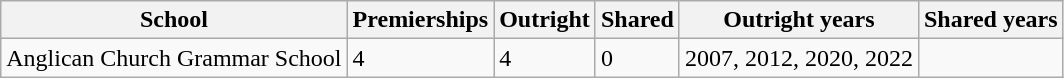<table class="wikitable sortable">
<tr>
<th>School</th>
<th>Premierships</th>
<th>Outright</th>
<th>Shared</th>
<th>Outright years</th>
<th>Shared years</th>
</tr>
<tr>
<td>Anglican Church Grammar School</td>
<td>4</td>
<td>4</td>
<td>0</td>
<td>2007, 2012, 2020, 2022</td>
</tr>
</table>
